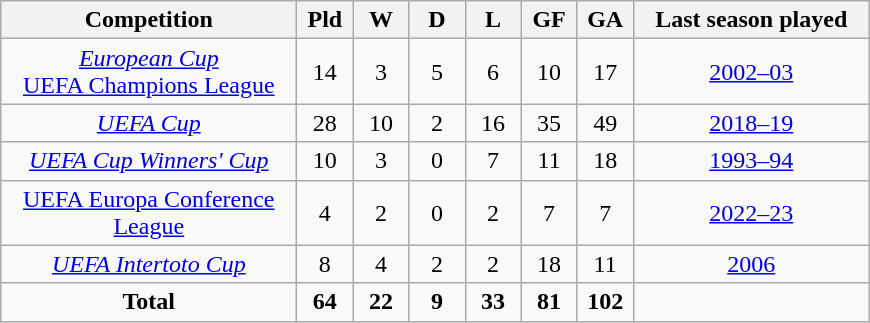<table class="wikitable" style="text-align: center;">
<tr>
<th width="190">Competition</th>
<th width="30">Pld</th>
<th width="30">W</th>
<th width="30">D</th>
<th width="30">L</th>
<th width="30">GF</th>
<th width="30">GA</th>
<th width="150">Last season played</th>
</tr>
<tr>
<td><a href='#'><em>European Cup</em> <br> UEFA Champions League</a></td>
<td>14</td>
<td>3</td>
<td>5</td>
<td>6</td>
<td>10</td>
<td>17</td>
<td><a href='#'>2002–03</a></td>
</tr>
<tr>
<td><em><a href='#'>UEFA Cup</a></em></td>
<td>28</td>
<td>10</td>
<td>2</td>
<td>16</td>
<td>35</td>
<td>49</td>
<td><a href='#'>2018–19</a></td>
</tr>
<tr>
<td><em><a href='#'>UEFA Cup Winners' Cup</a></em></td>
<td>10</td>
<td>3</td>
<td>0</td>
<td>7</td>
<td>11</td>
<td>18</td>
<td><a href='#'>1993–94</a></td>
</tr>
<tr>
<td><a href='#'>UEFA Europa Conference League</a></td>
<td>4</td>
<td>2</td>
<td>0</td>
<td>2</td>
<td>7</td>
<td>7</td>
<td><a href='#'>2022–23</a></td>
</tr>
<tr>
<td><em><a href='#'>UEFA Intertoto Cup</a></em></td>
<td>8</td>
<td>4</td>
<td>2</td>
<td>2</td>
<td>18</td>
<td>11</td>
<td><a href='#'>2006</a></td>
</tr>
<tr>
<td><strong>Total</strong></td>
<td><strong>64</strong></td>
<td><strong>22</strong></td>
<td><strong>9</strong></td>
<td><strong>33</strong></td>
<td><strong>81</strong></td>
<td><strong>102</strong></td>
<td></td>
</tr>
</table>
